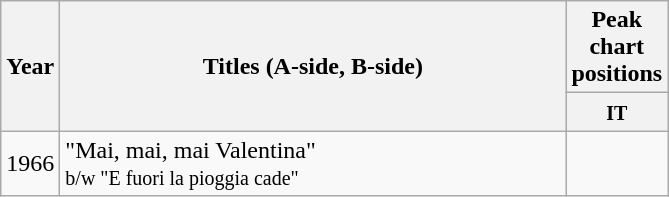<table class="wikitable" style="text-align:center;">
<tr>
<th width="20" rowspan="2">Year</th>
<th width="330" rowspan="2">Titles (A-side, B-side)</th>
<th colspan="5">Peak chart positions</th>
</tr>
<tr>
<th width="40"><small>IT</small></th>
</tr>
<tr>
<td>1966</td>
<td style="text-align:left">"Mai, mai, mai Valentina"<br><small>b/w "E fuori la pioggia cade"</small></td>
<td></td>
</tr>
</table>
